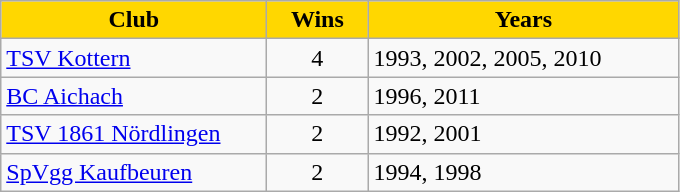<table class="wikitable">
<tr align="center" style="background:#FFD700">
<td width="170"><strong>Club</strong></td>
<td width="60"><strong>Wins</strong></td>
<td width="200"><strong>Years</strong></td>
</tr>
<tr>
<td><a href='#'>TSV Kottern</a></td>
<td align="center">4</td>
<td>1993, 2002, 2005, 2010</td>
</tr>
<tr>
<td><a href='#'>BC Aichach</a></td>
<td align="center">2</td>
<td>1996, 2011</td>
</tr>
<tr>
<td><a href='#'>TSV 1861 Nördlingen</a></td>
<td align="center">2</td>
<td>1992, 2001</td>
</tr>
<tr>
<td><a href='#'>SpVgg Kaufbeuren</a></td>
<td align="center">2</td>
<td>1994, 1998</td>
</tr>
</table>
